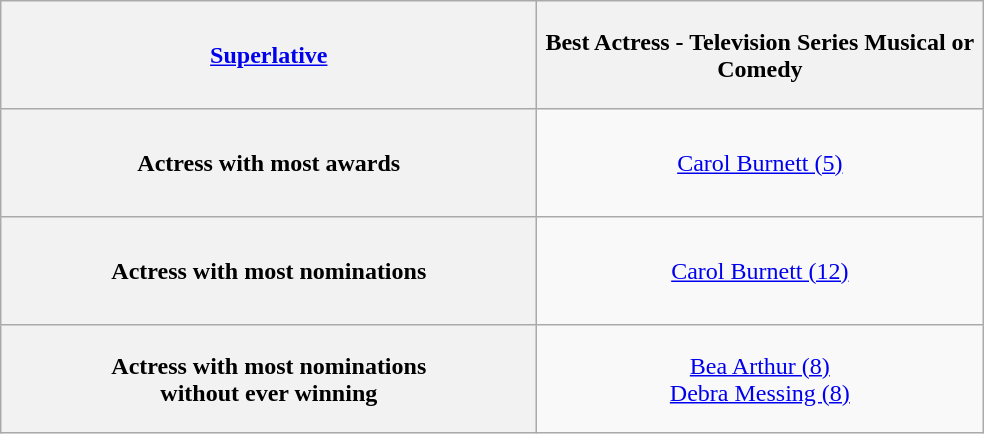<table class="wikitable" style="text-align: center">
<tr style="height:4.5em;">
<th width="350"><strong><a href='#'>Superlative</a></strong></th>
<th width="290"><strong>Best Actress - Television Series Musical or Comedy</strong></th>
</tr>
<tr style="height:4.5em;">
<th width="350">Actress with most awards</th>
<td><a href='#'>Carol Burnett (5)</a></td>
</tr>
<tr style="height:4.5em;">
<th>Actress with most nominations</th>
<td><a href='#'>Carol Burnett (12)</a></td>
</tr>
<tr style="height:4.5em;">
<th>Actress with most nominations <br> without ever winning</th>
<td><a href='#'>Bea Arthur (8)</a> <br> <a href='#'>Debra Messing (8)</a></td>
</tr>
</table>
